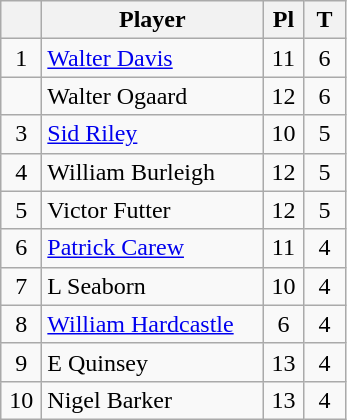<table class="wikitable" style="text-align:center;">
<tr>
<th width="20" abbr="Position"></th>
<th width="140">Player</th>
<th width="20">Pl</th>
<th width="20">T</th>
</tr>
<tr>
<td>1</td>
<td style="text-align:left;"> <a href='#'>Walter Davis</a></td>
<td>11</td>
<td>6</td>
</tr>
<tr>
<td></td>
<td style="text-align:left;"> Walter Ogaard</td>
<td>12</td>
<td>6</td>
</tr>
<tr>
<td>3</td>
<td style="text-align:left;"> <a href='#'>Sid Riley</a></td>
<td>10</td>
<td>5</td>
</tr>
<tr>
<td>4</td>
<td style="text-align:left;"> William Burleigh</td>
<td>12</td>
<td>5</td>
</tr>
<tr>
<td>5</td>
<td style="text-align:left;"> Victor Futter</td>
<td>12</td>
<td>5</td>
</tr>
<tr>
<td>6</td>
<td style="text-align:left;"> <a href='#'>Patrick Carew</a></td>
<td>11</td>
<td>4</td>
</tr>
<tr>
<td>7</td>
<td style="text-align:left;"> L Seaborn</td>
<td>10</td>
<td>4</td>
</tr>
<tr>
<td>8</td>
<td style="text-align:left;"> <a href='#'>William Hardcastle</a></td>
<td>6</td>
<td>4</td>
</tr>
<tr>
<td>9</td>
<td style="text-align:left;"> E Quinsey</td>
<td>13</td>
<td>4</td>
</tr>
<tr>
<td>10</td>
<td style="text-align:left;"> Nigel Barker</td>
<td>13</td>
<td>4</td>
</tr>
</table>
